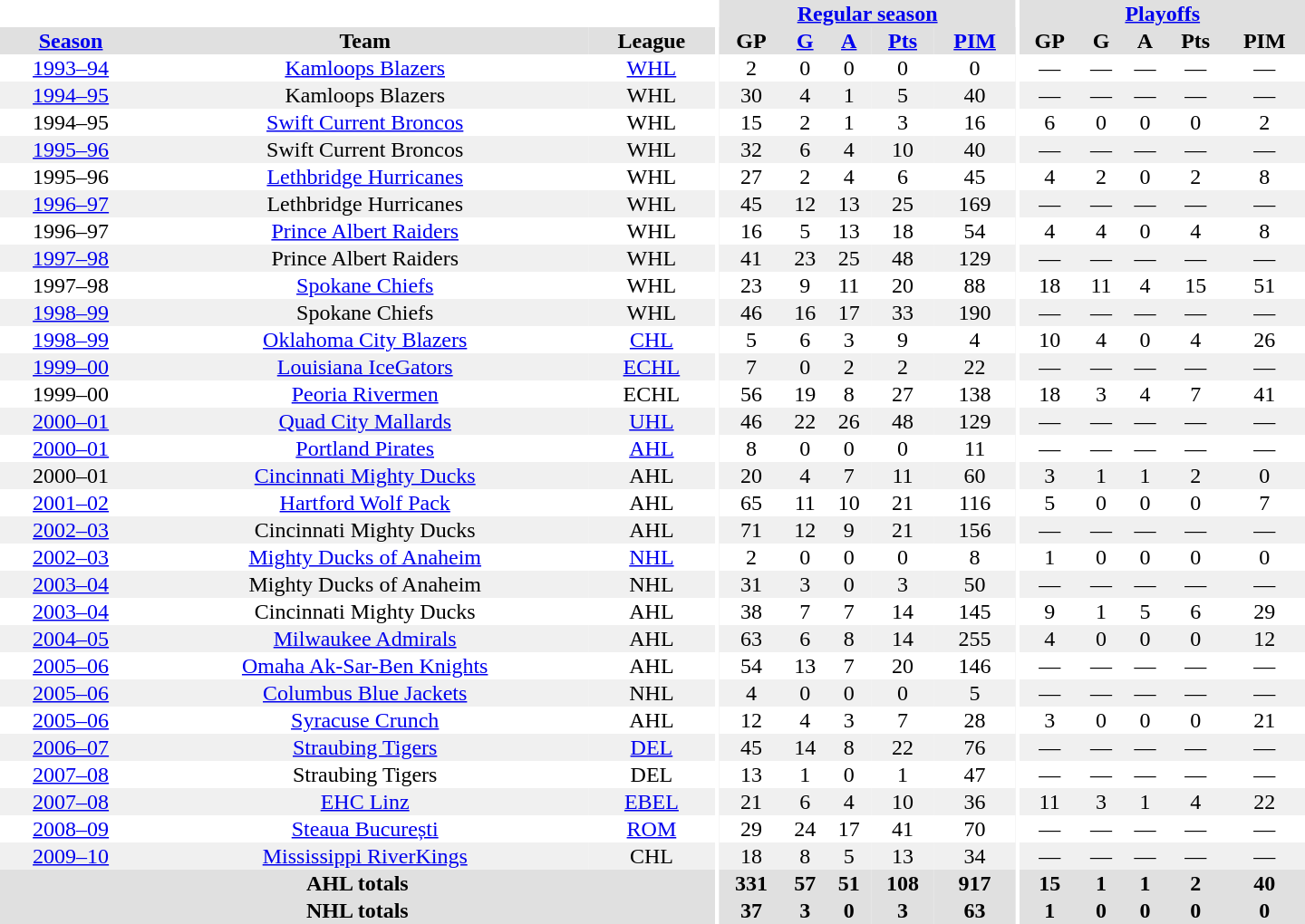<table border="0" cellpadding="1" cellspacing="0" style="text-align:center; width:60em">
<tr bgcolor="#e0e0e0">
<th colspan="3" bgcolor="#ffffff"></th>
<th rowspan="100" bgcolor="#ffffff"></th>
<th colspan="5"><a href='#'>Regular season</a></th>
<th rowspan="100" bgcolor="#ffffff"></th>
<th colspan="5"><a href='#'>Playoffs</a></th>
</tr>
<tr bgcolor="#e0e0e0">
<th><a href='#'>Season</a></th>
<th>Team</th>
<th>League</th>
<th>GP</th>
<th><a href='#'>G</a></th>
<th><a href='#'>A</a></th>
<th><a href='#'>Pts</a></th>
<th><a href='#'>PIM</a></th>
<th>GP</th>
<th>G</th>
<th>A</th>
<th>Pts</th>
<th>PIM</th>
</tr>
<tr>
<td><a href='#'>1993–94</a></td>
<td><a href='#'>Kamloops Blazers</a></td>
<td><a href='#'>WHL</a></td>
<td>2</td>
<td>0</td>
<td>0</td>
<td>0</td>
<td>0</td>
<td>—</td>
<td>—</td>
<td>—</td>
<td>—</td>
<td>—</td>
</tr>
<tr bgcolor="#f0f0f0">
<td><a href='#'>1994–95</a></td>
<td>Kamloops Blazers</td>
<td>WHL</td>
<td>30</td>
<td>4</td>
<td>1</td>
<td>5</td>
<td>40</td>
<td>—</td>
<td>—</td>
<td>—</td>
<td>—</td>
<td>—</td>
</tr>
<tr>
<td>1994–95</td>
<td><a href='#'>Swift Current Broncos</a></td>
<td>WHL</td>
<td>15</td>
<td>2</td>
<td>1</td>
<td>3</td>
<td>16</td>
<td>6</td>
<td>0</td>
<td>0</td>
<td>0</td>
<td>2</td>
</tr>
<tr bgcolor="#f0f0f0">
<td><a href='#'>1995–96</a></td>
<td>Swift Current Broncos</td>
<td>WHL</td>
<td>32</td>
<td>6</td>
<td>4</td>
<td>10</td>
<td>40</td>
<td>—</td>
<td>—</td>
<td>—</td>
<td>—</td>
<td>—</td>
</tr>
<tr>
<td>1995–96</td>
<td><a href='#'>Lethbridge Hurricanes</a></td>
<td>WHL</td>
<td>27</td>
<td>2</td>
<td>4</td>
<td>6</td>
<td>45</td>
<td>4</td>
<td>2</td>
<td>0</td>
<td>2</td>
<td>8</td>
</tr>
<tr bgcolor="#f0f0f0">
<td><a href='#'>1996–97</a></td>
<td>Lethbridge Hurricanes</td>
<td>WHL</td>
<td>45</td>
<td>12</td>
<td>13</td>
<td>25</td>
<td>169</td>
<td>—</td>
<td>—</td>
<td>—</td>
<td>—</td>
<td>—</td>
</tr>
<tr>
<td>1996–97</td>
<td><a href='#'>Prince Albert Raiders</a></td>
<td>WHL</td>
<td>16</td>
<td>5</td>
<td>13</td>
<td>18</td>
<td>54</td>
<td>4</td>
<td>4</td>
<td>0</td>
<td>4</td>
<td>8</td>
</tr>
<tr bgcolor="#f0f0f0">
<td><a href='#'>1997–98</a></td>
<td>Prince Albert Raiders</td>
<td>WHL</td>
<td>41</td>
<td>23</td>
<td>25</td>
<td>48</td>
<td>129</td>
<td>—</td>
<td>—</td>
<td>—</td>
<td>—</td>
<td>—</td>
</tr>
<tr>
<td>1997–98</td>
<td><a href='#'>Spokane Chiefs</a></td>
<td>WHL</td>
<td>23</td>
<td>9</td>
<td>11</td>
<td>20</td>
<td>88</td>
<td>18</td>
<td>11</td>
<td>4</td>
<td>15</td>
<td>51</td>
</tr>
<tr bgcolor="#f0f0f0">
<td><a href='#'>1998–99</a></td>
<td>Spokane Chiefs</td>
<td>WHL</td>
<td>46</td>
<td>16</td>
<td>17</td>
<td>33</td>
<td>190</td>
<td>—</td>
<td>—</td>
<td>—</td>
<td>—</td>
<td>—</td>
</tr>
<tr>
<td><a href='#'>1998–99</a></td>
<td><a href='#'>Oklahoma City Blazers</a></td>
<td><a href='#'>CHL</a></td>
<td>5</td>
<td>6</td>
<td>3</td>
<td>9</td>
<td>4</td>
<td>10</td>
<td>4</td>
<td>0</td>
<td>4</td>
<td>26</td>
</tr>
<tr bgcolor="#f0f0f0">
<td><a href='#'>1999–00</a></td>
<td><a href='#'>Louisiana IceGators</a></td>
<td><a href='#'>ECHL</a></td>
<td>7</td>
<td>0</td>
<td>2</td>
<td>2</td>
<td>22</td>
<td>—</td>
<td>—</td>
<td>—</td>
<td>—</td>
<td>—</td>
</tr>
<tr>
<td>1999–00</td>
<td><a href='#'>Peoria Rivermen</a></td>
<td>ECHL</td>
<td>56</td>
<td>19</td>
<td>8</td>
<td>27</td>
<td>138</td>
<td>18</td>
<td>3</td>
<td>4</td>
<td>7</td>
<td>41</td>
</tr>
<tr bgcolor="#f0f0f0">
<td><a href='#'>2000–01</a></td>
<td><a href='#'>Quad City Mallards</a></td>
<td><a href='#'>UHL</a></td>
<td>46</td>
<td>22</td>
<td>26</td>
<td>48</td>
<td>129</td>
<td>—</td>
<td>—</td>
<td>—</td>
<td>—</td>
<td>—</td>
</tr>
<tr>
<td><a href='#'>2000–01</a></td>
<td><a href='#'>Portland Pirates</a></td>
<td><a href='#'>AHL</a></td>
<td>8</td>
<td>0</td>
<td>0</td>
<td>0</td>
<td>11</td>
<td>—</td>
<td>—</td>
<td>—</td>
<td>—</td>
<td>—</td>
</tr>
<tr bgcolor="#f0f0f0">
<td>2000–01</td>
<td><a href='#'>Cincinnati Mighty Ducks</a></td>
<td>AHL</td>
<td>20</td>
<td>4</td>
<td>7</td>
<td>11</td>
<td>60</td>
<td>3</td>
<td>1</td>
<td>1</td>
<td>2</td>
<td>0</td>
</tr>
<tr>
<td><a href='#'>2001–02</a></td>
<td><a href='#'>Hartford Wolf Pack</a></td>
<td>AHL</td>
<td>65</td>
<td>11</td>
<td>10</td>
<td>21</td>
<td>116</td>
<td>5</td>
<td>0</td>
<td>0</td>
<td>0</td>
<td>7</td>
</tr>
<tr bgcolor="#f0f0f0">
<td><a href='#'>2002–03</a></td>
<td>Cincinnati Mighty Ducks</td>
<td>AHL</td>
<td>71</td>
<td>12</td>
<td>9</td>
<td>21</td>
<td>156</td>
<td>—</td>
<td>—</td>
<td>—</td>
<td>—</td>
<td>—</td>
</tr>
<tr>
<td><a href='#'>2002–03</a></td>
<td><a href='#'>Mighty Ducks of Anaheim</a></td>
<td><a href='#'>NHL</a></td>
<td>2</td>
<td>0</td>
<td>0</td>
<td>0</td>
<td>8</td>
<td>1</td>
<td>0</td>
<td>0</td>
<td>0</td>
<td>0</td>
</tr>
<tr bgcolor="#f0f0f0">
<td><a href='#'>2003–04</a></td>
<td>Mighty Ducks of Anaheim</td>
<td>NHL</td>
<td>31</td>
<td>3</td>
<td>0</td>
<td>3</td>
<td>50</td>
<td>—</td>
<td>—</td>
<td>—</td>
<td>—</td>
<td>—</td>
</tr>
<tr>
<td><a href='#'>2003–04</a></td>
<td>Cincinnati Mighty Ducks</td>
<td>AHL</td>
<td>38</td>
<td>7</td>
<td>7</td>
<td>14</td>
<td>145</td>
<td>9</td>
<td>1</td>
<td>5</td>
<td>6</td>
<td>29</td>
</tr>
<tr bgcolor="#f0f0f0">
<td><a href='#'>2004–05</a></td>
<td><a href='#'>Milwaukee Admirals</a></td>
<td>AHL</td>
<td>63</td>
<td>6</td>
<td>8</td>
<td>14</td>
<td>255</td>
<td>4</td>
<td>0</td>
<td>0</td>
<td>0</td>
<td>12</td>
</tr>
<tr>
<td><a href='#'>2005–06</a></td>
<td><a href='#'>Omaha Ak-Sar-Ben Knights</a></td>
<td>AHL</td>
<td>54</td>
<td>13</td>
<td>7</td>
<td>20</td>
<td>146</td>
<td>—</td>
<td>—</td>
<td>—</td>
<td>—</td>
<td>—</td>
</tr>
<tr bgcolor="#f0f0f0">
<td><a href='#'>2005–06</a></td>
<td><a href='#'>Columbus Blue Jackets</a></td>
<td>NHL</td>
<td>4</td>
<td>0</td>
<td>0</td>
<td>0</td>
<td>5</td>
<td>—</td>
<td>—</td>
<td>—</td>
<td>—</td>
<td>—</td>
</tr>
<tr>
<td><a href='#'>2005–06</a></td>
<td><a href='#'>Syracuse Crunch</a></td>
<td>AHL</td>
<td>12</td>
<td>4</td>
<td>3</td>
<td>7</td>
<td>28</td>
<td>3</td>
<td>0</td>
<td>0</td>
<td>0</td>
<td>21</td>
</tr>
<tr bgcolor="#f0f0f0">
<td><a href='#'>2006–07</a></td>
<td><a href='#'>Straubing Tigers</a></td>
<td><a href='#'>DEL</a></td>
<td>45</td>
<td>14</td>
<td>8</td>
<td>22</td>
<td>76</td>
<td>—</td>
<td>—</td>
<td>—</td>
<td>—</td>
<td>—</td>
</tr>
<tr>
<td><a href='#'>2007–08</a></td>
<td>Straubing Tigers</td>
<td>DEL</td>
<td>13</td>
<td>1</td>
<td>0</td>
<td>1</td>
<td>47</td>
<td>—</td>
<td>—</td>
<td>—</td>
<td>—</td>
<td>—</td>
</tr>
<tr bgcolor="#f0f0f0">
<td><a href='#'>2007–08</a></td>
<td><a href='#'>EHC Linz</a></td>
<td><a href='#'>EBEL</a></td>
<td>21</td>
<td>6</td>
<td>4</td>
<td>10</td>
<td>36</td>
<td>11</td>
<td>3</td>
<td>1</td>
<td>4</td>
<td>22</td>
</tr>
<tr>
<td><a href='#'>2008–09</a></td>
<td><a href='#'>Steaua București</a></td>
<td><a href='#'>ROM</a></td>
<td>29</td>
<td>24</td>
<td>17</td>
<td>41</td>
<td>70</td>
<td>—</td>
<td>—</td>
<td>—</td>
<td>—</td>
<td>—</td>
</tr>
<tr bgcolor="#f0f0f0">
<td><a href='#'>2009–10</a></td>
<td><a href='#'>Mississippi RiverKings</a></td>
<td>CHL</td>
<td>18</td>
<td>8</td>
<td>5</td>
<td>13</td>
<td>34</td>
<td>—</td>
<td>—</td>
<td>—</td>
<td>—</td>
<td>—</td>
</tr>
<tr bgcolor="#e0e0e0">
<th colspan="3">AHL totals</th>
<th>331</th>
<th>57</th>
<th>51</th>
<th>108</th>
<th>917</th>
<th>15</th>
<th>1</th>
<th>1</th>
<th>2</th>
<th>40</th>
</tr>
<tr bgcolor="#e0e0e0">
<th colspan="3">NHL totals</th>
<th>37</th>
<th>3</th>
<th>0</th>
<th>3</th>
<th>63</th>
<th>1</th>
<th>0</th>
<th>0</th>
<th>0</th>
<th>0</th>
</tr>
</table>
